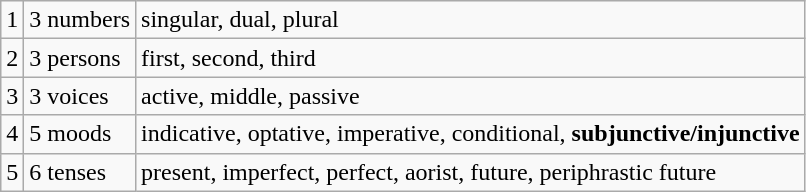<table class="wikitable">
<tr>
<td>1</td>
<td>3 numbers</td>
<td>singular, dual, plural</td>
</tr>
<tr>
<td>2</td>
<td>3 persons</td>
<td>first, second, third</td>
</tr>
<tr>
<td>3</td>
<td>3 voices</td>
<td>active, middle, passive</td>
</tr>
<tr>
<td>4</td>
<td>5 moods</td>
<td>indicative, optative, imperative, conditional, <strong>subjunctive/injunctive</strong></td>
</tr>
<tr>
<td>5</td>
<td>6 tenses</td>
<td>present, imperfect, perfect, aorist, future, periphrastic future</td>
</tr>
</table>
